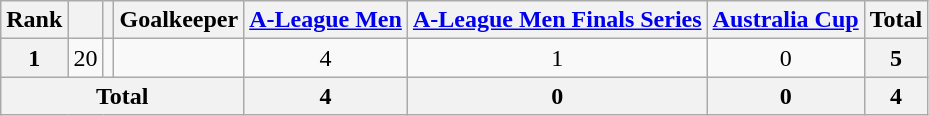<table class="wikitable" style="text-align:center">
<tr>
<th>Rank</th>
<th></th>
<th></th>
<th>Goalkeeper</th>
<th><a href='#'>A-League Men</a></th>
<th><a href='#'>A-League Men Finals Series</a></th>
<th><a href='#'>Australia Cup</a></th>
<th>Total</th>
</tr>
<tr>
<th>1</th>
<td>20</td>
<td></td>
<td align="left"></td>
<td>4</td>
<td>1</td>
<td>0</td>
<th>5</th>
</tr>
<tr>
<th colspan="4">Total</th>
<th>4</th>
<th>0</th>
<th>0</th>
<th>4</th>
</tr>
</table>
